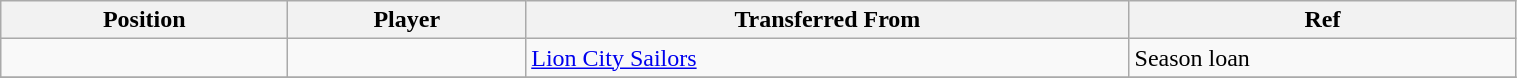<table class="wikitable sortable" style="width:80%; text-align:center; font-size:100%; text-align:left;">
<tr>
<th><strong>Position</strong></th>
<th><strong>Player</strong></th>
<th><strong>Transferred From</strong></th>
<th><strong>Ref</strong></th>
</tr>
<tr>
<td></td>
<td></td>
<td> <a href='#'>Lion City Sailors</a></td>
<td>Season loan </td>
</tr>
<tr>
</tr>
</table>
